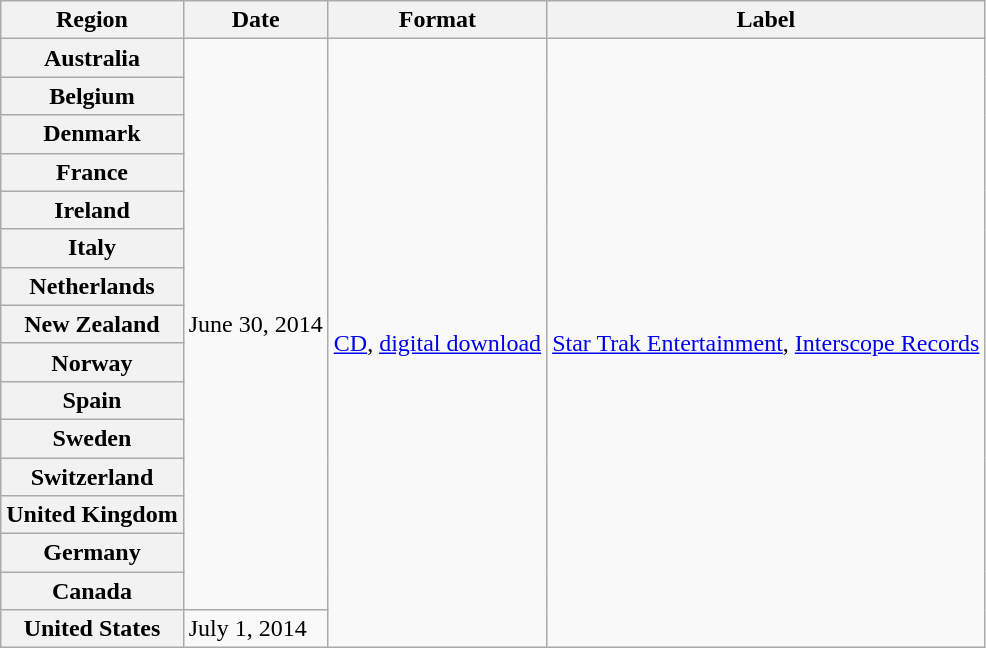<table class="wikitable plainrowheaders">
<tr>
<th>Region</th>
<th>Date</th>
<th>Format</th>
<th>Label</th>
</tr>
<tr>
<th scope="row">Australia</th>
<td rowspan="15">June 30, 2014</td>
<td rowspan="16"><a href='#'>CD</a>, <a href='#'>digital download</a></td>
<td rowspan="16"><a href='#'>Star Trak Entertainment</a>, <a href='#'>Interscope Records</a></td>
</tr>
<tr>
<th scope="row">Belgium</th>
</tr>
<tr>
<th scope="row">Denmark</th>
</tr>
<tr>
<th scope="row">France</th>
</tr>
<tr>
<th scope="row">Ireland</th>
</tr>
<tr>
<th scope="row">Italy</th>
</tr>
<tr>
<th scope="row">Netherlands</th>
</tr>
<tr>
<th scope="row">New Zealand</th>
</tr>
<tr>
<th scope="row">Norway</th>
</tr>
<tr>
<th scope="row">Spain</th>
</tr>
<tr>
<th scope="row">Sweden</th>
</tr>
<tr>
<th scope="row">Switzerland</th>
</tr>
<tr>
<th scope="row">United Kingdom</th>
</tr>
<tr>
<th scope="row">Germany</th>
</tr>
<tr>
<th scope="row">Canada</th>
</tr>
<tr>
<th scope="row">United States</th>
<td>July 1, 2014</td>
</tr>
</table>
